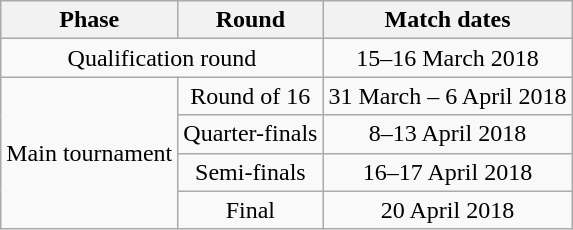<table class="wikitable" style="text-align:center">
<tr>
<th>Phase</th>
<th>Round</th>
<th>Match dates</th>
</tr>
<tr>
<td colspan=2>Qualification round</td>
<td>15–16 March 2018</td>
</tr>
<tr>
<td rowspan=4>Main tournament</td>
<td>Round of 16</td>
<td>31 March – 6 April 2018</td>
</tr>
<tr>
<td>Quarter-finals</td>
<td>8–13 April 2018</td>
</tr>
<tr>
<td>Semi-finals</td>
<td>16–17 April 2018</td>
</tr>
<tr>
<td>Final</td>
<td>20 April 2018</td>
</tr>
</table>
